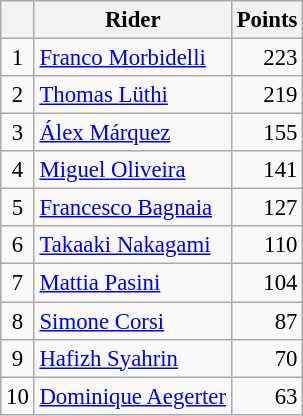<table class="wikitable" style="font-size: 95%;">
<tr>
<th></th>
<th>Rider</th>
<th>Points</th>
</tr>
<tr>
<td align=center>1</td>
<td> <a href='#'>Franco Morbidelli</a></td>
<td align=right>223</td>
</tr>
<tr>
<td align=center>2</td>
<td> <a href='#'>Thomas Lüthi</a></td>
<td align=right>219</td>
</tr>
<tr>
<td align=center>3</td>
<td> <a href='#'>Álex Márquez</a></td>
<td align=right>155</td>
</tr>
<tr>
<td align=center>4</td>
<td> <a href='#'>Miguel Oliveira</a></td>
<td align=right>141</td>
</tr>
<tr>
<td align=center>5</td>
<td> <a href='#'>Francesco Bagnaia</a></td>
<td align=right>127</td>
</tr>
<tr>
<td align=center>6</td>
<td> <a href='#'>Takaaki Nakagami</a></td>
<td align=right>110</td>
</tr>
<tr>
<td align=center>7</td>
<td> <a href='#'>Mattia Pasini</a></td>
<td align=right>104</td>
</tr>
<tr>
<td align=center>8</td>
<td> <a href='#'>Simone Corsi</a></td>
<td align=right>87</td>
</tr>
<tr>
<td align=center>9</td>
<td> <a href='#'>Hafizh Syahrin</a></td>
<td align=right>70</td>
</tr>
<tr>
<td align=center>10</td>
<td> <a href='#'>Dominique Aegerter</a></td>
<td align=right>63</td>
</tr>
</table>
